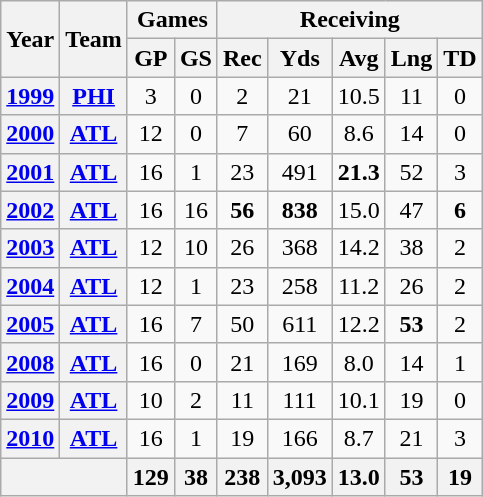<table class="wikitable" style="text-align:center">
<tr>
<th rowspan="2">Year</th>
<th rowspan="2">Team</th>
<th colspan="2">Games</th>
<th colspan="5">Receiving</th>
</tr>
<tr>
<th>GP</th>
<th>GS</th>
<th>Rec</th>
<th>Yds</th>
<th>Avg</th>
<th>Lng</th>
<th>TD</th>
</tr>
<tr>
<th><a href='#'>1999</a></th>
<th><a href='#'>PHI</a></th>
<td>3</td>
<td>0</td>
<td>2</td>
<td>21</td>
<td>10.5</td>
<td>11</td>
<td>0</td>
</tr>
<tr>
<th><a href='#'>2000</a></th>
<th><a href='#'>ATL</a></th>
<td>12</td>
<td>0</td>
<td>7</td>
<td>60</td>
<td>8.6</td>
<td>14</td>
<td>0</td>
</tr>
<tr>
<th><a href='#'>2001</a></th>
<th><a href='#'>ATL</a></th>
<td>16</td>
<td>1</td>
<td>23</td>
<td>491</td>
<td><strong>21.3</strong></td>
<td>52</td>
<td>3</td>
</tr>
<tr>
<th><a href='#'>2002</a></th>
<th><a href='#'>ATL</a></th>
<td>16</td>
<td>16</td>
<td><strong>56</strong></td>
<td><strong>838</strong></td>
<td>15.0</td>
<td>47</td>
<td><strong>6</strong></td>
</tr>
<tr>
<th><a href='#'>2003</a></th>
<th><a href='#'>ATL</a></th>
<td>12</td>
<td>10</td>
<td>26</td>
<td>368</td>
<td>14.2</td>
<td>38</td>
<td>2</td>
</tr>
<tr>
<th><a href='#'>2004</a></th>
<th><a href='#'>ATL</a></th>
<td>12</td>
<td>1</td>
<td>23</td>
<td>258</td>
<td>11.2</td>
<td>26</td>
<td>2</td>
</tr>
<tr>
<th><a href='#'>2005</a></th>
<th><a href='#'>ATL</a></th>
<td>16</td>
<td>7</td>
<td>50</td>
<td>611</td>
<td>12.2</td>
<td><strong>53</strong></td>
<td>2</td>
</tr>
<tr>
<th><a href='#'>2008</a></th>
<th><a href='#'>ATL</a></th>
<td>16</td>
<td>0</td>
<td>21</td>
<td>169</td>
<td>8.0</td>
<td>14</td>
<td>1</td>
</tr>
<tr>
<th><a href='#'>2009</a></th>
<th><a href='#'>ATL</a></th>
<td>10</td>
<td>2</td>
<td>11</td>
<td>111</td>
<td>10.1</td>
<td>19</td>
<td>0</td>
</tr>
<tr>
<th><a href='#'>2010</a></th>
<th><a href='#'>ATL</a></th>
<td>16</td>
<td>1</td>
<td>19</td>
<td>166</td>
<td>8.7</td>
<td>21</td>
<td>3</td>
</tr>
<tr>
<th colspan="2"></th>
<th>129</th>
<th>38</th>
<th>238</th>
<th>3,093</th>
<th>13.0</th>
<th>53</th>
<th>19</th>
</tr>
</table>
